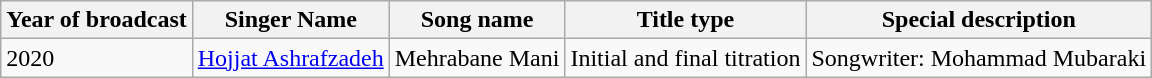<table class="wikitable">
<tr>
<th>Year of broadcast</th>
<th>Singer Name</th>
<th>Song name</th>
<th>Title type</th>
<th>Special description</th>
</tr>
<tr>
<td>2020</td>
<td><a href='#'>Hojjat Ashrafzadeh</a></td>
<td>Mehrabane Mani</td>
<td>Initial and final titration</td>
<td>Songwriter: Mohammad Mubaraki</td>
</tr>
</table>
